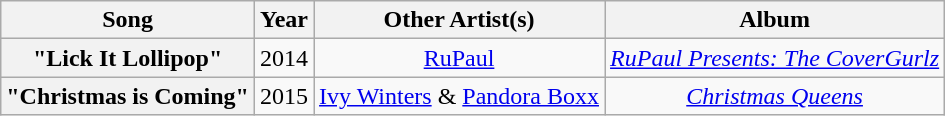<table class="wikitable plainrowheaders" style="text-align:center;">
<tr>
<th scope="col">Song</th>
<th scope="col">Year</th>
<th scope="col">Other Artist(s)</th>
<th scope="col">Album</th>
</tr>
<tr>
<th scope="row">"Lick It Lollipop"</th>
<td>2014</td>
<td><a href='#'>RuPaul</a></td>
<td><em><a href='#'>RuPaul Presents: The CoverGurlz</a></em></td>
</tr>
<tr>
<th scope="row">"Christmas is Coming"</th>
<td>2015</td>
<td><a href='#'>Ivy Winters</a> & <a href='#'>Pandora Boxx</a></td>
<td><em><a href='#'>Christmas Queens</a></em></td>
</tr>
</table>
